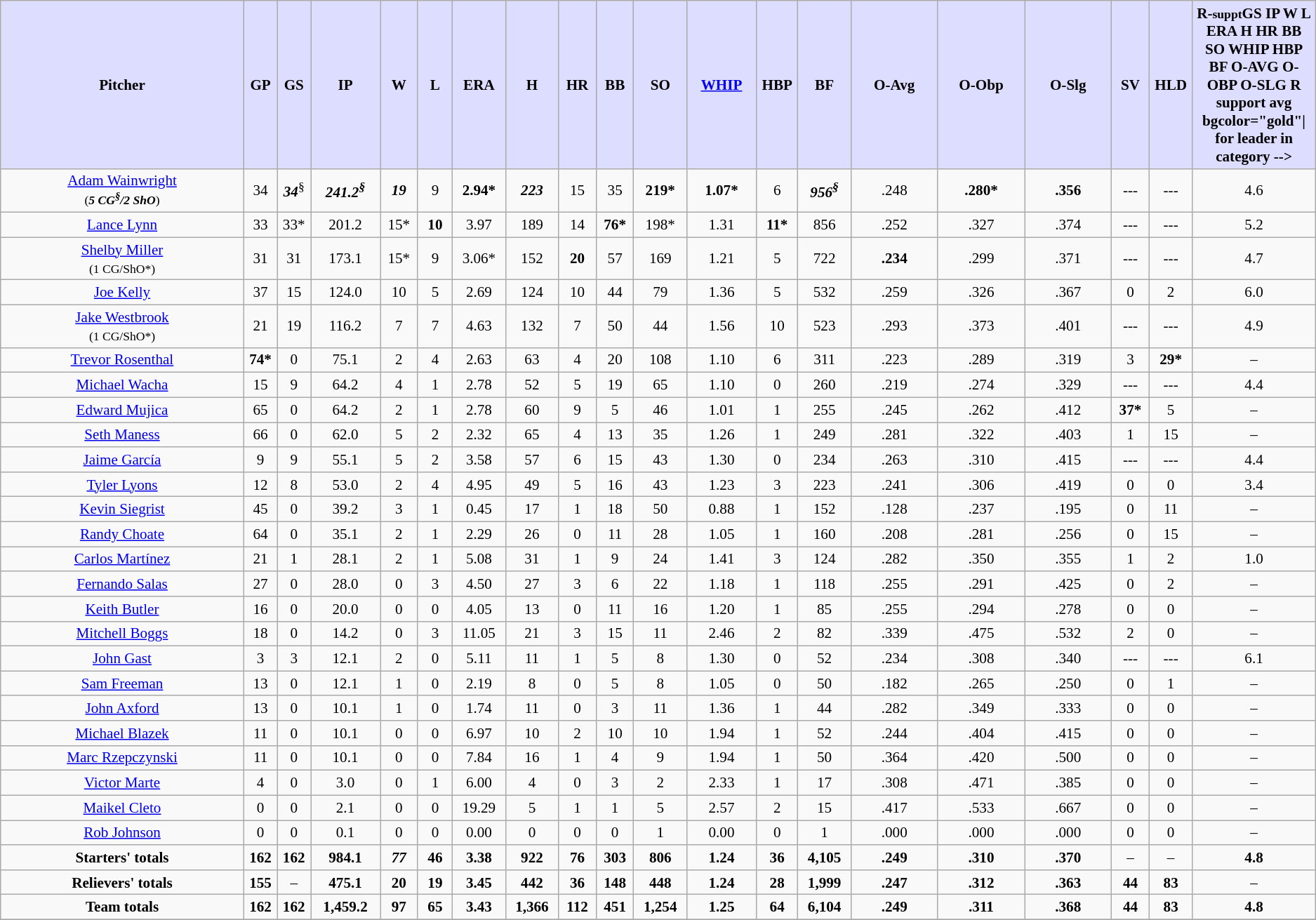<table class="wikitable sortable" style="font-size:88%">
<tr>
<th style="background:#ddf; width:14%;">Pitcher</th>
<th style="background:#ddf; width:1%;">GP</th>
<th style="background:#ddf; width:1%;">GS</th>
<th style="background:#ddf; width:4%;">IP</th>
<th style="background:#ddf; width:2%;">W</th>
<th style="background:#ddf; width:2%;">L</th>
<th style="background:#ddf; width:3%;">ERA</th>
<th style="background:#ddf; width:3%;">H</th>
<th style="background:#ddf; width:2%;">HR</th>
<th style="background:#ddf; width:2%;">BB</th>
<th style="background:#ddf; width:3%;">SO</th>
<th style="background:#ddf; width:4%;"><a href='#'>WHIP</a></th>
<th style="background:#ddf; width:1%;">HBP</th>
<th style="background:#ddf; width:3%;">BF</th>
<th style="background:#ddf; width:5%;">O-Avg</th>
<th style="background:#ddf; width:5%;">O-Obp</th>
<th style="background:#ddf; width:5%;">O-Slg</th>
<th style="background:#ddf; width:2%;">SV</th>
<th style="background:#ddf; width:1%;">HLD</th>
<th style="background:#ddf; width:3%;">R-<small>suppt</small>GS IP W L ERA H HR BB SO WHIP HBP BF O-AVG O-OBP O-SLG R support avg bgcolor="gold"| for leader in category --></th>
</tr>
<tr style="text-align:center;">
<td><a href='#'>Adam Wainwright</a> <br><small>(<strong><em>5 CG<sup>§</sup><strong>/</strong>2 ShO</em></strong>)</small><br></td>
<td>34</td>
<td><strong><em>34</em></strong><sup>§</sup></td>
<td><strong><em>241.2<sup>§</sup></em></strong></td>
<td><strong><em>19</em></strong></td>
<td>9</td>
<td><strong>2.94*</strong></td>
<td><strong><em>223</em></strong></td>
<td>15</td>
<td>35</td>
<td><strong>219*</strong></td>
<td><strong>1.07*</strong></td>
<td>6</td>
<td><strong><em>956<sup>§</sup></em></strong></td>
<td>.248</td>
<td><strong>.280*</strong></td>
<td><strong>.356</strong></td>
<td>---</td>
<td>---</td>
<td>4.6</td>
</tr>
<tr style="text-align:center;">
<td><a href='#'>Lance Lynn</a></td>
<td>33</td>
<td>33*</td>
<td>201.2</td>
<td>15*</td>
<td><strong>10</strong></td>
<td>3.97</td>
<td>189</td>
<td>14</td>
<td><strong>76*</strong></td>
<td>198*</td>
<td>1.31</td>
<td><strong>11*</strong></td>
<td>856</td>
<td>.252</td>
<td>.327</td>
<td>.374</td>
<td>---</td>
<td>---</td>
<td>5.2</td>
</tr>
<tr style="text-align:center;">
<td><a href='#'>Shelby Miller</a> <br><small>(1 CG/ShO*)</small><br></td>
<td>31</td>
<td>31</td>
<td>173.1</td>
<td>15*</td>
<td>9</td>
<td>3.06*</td>
<td>152</td>
<td><strong>20</strong></td>
<td>57</td>
<td>169</td>
<td>1.21</td>
<td>5</td>
<td>722</td>
<td><strong>.234</strong></td>
<td>.299</td>
<td>.371</td>
<td>---</td>
<td>---</td>
<td>4.7</td>
</tr>
<tr style="text-align:center;">
<td><a href='#'>Joe Kelly</a></td>
<td>37</td>
<td>15</td>
<td>124.0</td>
<td>10</td>
<td>5</td>
<td>2.69</td>
<td>124</td>
<td>10</td>
<td>44</td>
<td>79</td>
<td>1.36</td>
<td>5</td>
<td>532</td>
<td>.259</td>
<td>.326</td>
<td>.367</td>
<td>0</td>
<td>2</td>
<td>6.0</td>
</tr>
<tr style="text-align:center;">
<td><a href='#'>Jake Westbrook</a> <br><small>(1 CG/ShO*)</small><br></td>
<td>21</td>
<td>19</td>
<td>116.2</td>
<td>7</td>
<td>7</td>
<td>4.63</td>
<td>132</td>
<td>7</td>
<td>50</td>
<td>44</td>
<td>1.56</td>
<td>10</td>
<td>523</td>
<td>.293</td>
<td>.373</td>
<td>.401</td>
<td>---</td>
<td>---</td>
<td>4.9</td>
</tr>
<tr style="text-align:center;">
<td><a href='#'>Trevor Rosenthal</a></td>
<td><strong>74*</strong></td>
<td>0</td>
<td>75.1</td>
<td>2</td>
<td>4</td>
<td>2.63</td>
<td>63</td>
<td>4</td>
<td>20</td>
<td>108</td>
<td>1.10</td>
<td>6</td>
<td>311</td>
<td>.223</td>
<td>.289</td>
<td>.319</td>
<td>3</td>
<td><strong>29*</strong></td>
<td>–</td>
</tr>
<tr style="text-align:center;">
<td><a href='#'>Michael Wacha</a></td>
<td>15</td>
<td>9</td>
<td>64.2</td>
<td>4</td>
<td>1</td>
<td>2.78</td>
<td>52</td>
<td>5</td>
<td>19</td>
<td>65</td>
<td>1.10</td>
<td>0</td>
<td>260</td>
<td>.219</td>
<td>.274</td>
<td>.329</td>
<td>---</td>
<td>---</td>
<td>4.4</td>
</tr>
<tr style="text-align:center;">
<td><a href='#'>Edward Mujica</a></td>
<td>65</td>
<td>0</td>
<td>64.2</td>
<td>2</td>
<td>1</td>
<td>2.78</td>
<td>60</td>
<td>9</td>
<td>5</td>
<td>46</td>
<td>1.01</td>
<td>1</td>
<td>255</td>
<td>.245</td>
<td>.262</td>
<td>.412</td>
<td><strong>37*</strong></td>
<td>5</td>
<td>–</td>
</tr>
<tr style="text-align:center;">
<td><a href='#'>Seth Maness</a></td>
<td>66</td>
<td>0</td>
<td>62.0</td>
<td>5</td>
<td>2</td>
<td>2.32</td>
<td>65</td>
<td>4</td>
<td>13</td>
<td>35</td>
<td>1.26</td>
<td>1</td>
<td>249</td>
<td>.281</td>
<td>.322</td>
<td>.403</td>
<td>1</td>
<td>15</td>
<td>–</td>
</tr>
<tr style="text-align:center;">
<td><a href='#'>Jaime García</a></td>
<td>9</td>
<td>9</td>
<td>55.1</td>
<td>5</td>
<td>2</td>
<td>3.58</td>
<td>57</td>
<td>6</td>
<td>15</td>
<td>43</td>
<td>1.30</td>
<td>0</td>
<td>234</td>
<td>.263</td>
<td>.310</td>
<td>.415</td>
<td>---</td>
<td>---</td>
<td>4.4</td>
</tr>
<tr style="text-align:center;">
<td><a href='#'>Tyler Lyons</a></td>
<td>12</td>
<td>8</td>
<td>53.0</td>
<td>2</td>
<td>4</td>
<td>4.95</td>
<td>49</td>
<td>5</td>
<td>16</td>
<td>43</td>
<td>1.23</td>
<td>3</td>
<td>223</td>
<td>.241</td>
<td>.306</td>
<td>.419</td>
<td>0</td>
<td>0</td>
<td>3.4</td>
</tr>
<tr style="text-align:center;">
<td><a href='#'>Kevin Siegrist</a></td>
<td>45</td>
<td>0</td>
<td>39.2</td>
<td>3</td>
<td>1</td>
<td>0.45</td>
<td>17</td>
<td>1</td>
<td>18</td>
<td>50</td>
<td>0.88</td>
<td>1</td>
<td>152</td>
<td>.128</td>
<td>.237</td>
<td>.195</td>
<td>0</td>
<td>11</td>
<td>–</td>
</tr>
<tr style="text-align:center;">
<td><a href='#'>Randy Choate</a></td>
<td>64</td>
<td>0</td>
<td>35.1</td>
<td>2</td>
<td>1</td>
<td>2.29</td>
<td>26</td>
<td>0</td>
<td>11</td>
<td>28</td>
<td>1.05</td>
<td>1</td>
<td>160</td>
<td>.208</td>
<td>.281</td>
<td>.256</td>
<td>0</td>
<td>15</td>
<td>–</td>
</tr>
<tr style="text-align:center;">
<td><a href='#'>Carlos Martínez</a></td>
<td>21</td>
<td>1</td>
<td>28.1</td>
<td>2</td>
<td>1</td>
<td>5.08</td>
<td>31</td>
<td>1</td>
<td>9</td>
<td>24</td>
<td>1.41</td>
<td>3</td>
<td>124</td>
<td>.282</td>
<td>.350</td>
<td>.355</td>
<td>1</td>
<td>2</td>
<td>1.0</td>
</tr>
<tr style="text-align:center;">
<td><a href='#'>Fernando Salas</a></td>
<td>27</td>
<td>0</td>
<td>28.0</td>
<td>0</td>
<td>3</td>
<td>4.50</td>
<td>27</td>
<td>3</td>
<td>6</td>
<td>22</td>
<td>1.18</td>
<td>1</td>
<td>118</td>
<td>.255</td>
<td>.291</td>
<td>.425</td>
<td>0</td>
<td>2</td>
<td>–</td>
</tr>
<tr style="text-align:center;">
<td><a href='#'>Keith Butler</a></td>
<td>16</td>
<td>0</td>
<td>20.0</td>
<td>0</td>
<td>0</td>
<td>4.05</td>
<td>13</td>
<td>0</td>
<td>11</td>
<td>16</td>
<td>1.20</td>
<td>1</td>
<td>85</td>
<td>.255</td>
<td>.294</td>
<td>.278</td>
<td>0</td>
<td>0</td>
<td>–</td>
</tr>
<tr align=center>
<td><a href='#'>Mitchell Boggs</a></td>
<td>18</td>
<td>0</td>
<td>14.2</td>
<td>0</td>
<td>3</td>
<td>11.05</td>
<td>21</td>
<td>3</td>
<td>15</td>
<td>11</td>
<td>2.46</td>
<td>2</td>
<td>82</td>
<td>.339</td>
<td>.475</td>
<td>.532</td>
<td>2</td>
<td>0</td>
<td>–</td>
</tr>
<tr align=center>
<td><a href='#'>John Gast</a></td>
<td>3</td>
<td>3</td>
<td>12.1</td>
<td>2</td>
<td>0</td>
<td>5.11</td>
<td>11</td>
<td>1</td>
<td>5</td>
<td>8</td>
<td>1.30</td>
<td>0</td>
<td>52</td>
<td>.234</td>
<td>.308</td>
<td>.340</td>
<td>---</td>
<td>---</td>
<td>6.1</td>
</tr>
<tr align=center>
<td><a href='#'>Sam Freeman</a></td>
<td>13</td>
<td>0</td>
<td>12.1</td>
<td>1</td>
<td>0</td>
<td>2.19</td>
<td>8</td>
<td>0</td>
<td>5</td>
<td>8</td>
<td>1.05</td>
<td>0</td>
<td>50</td>
<td>.182</td>
<td>.265</td>
<td>.250</td>
<td>0</td>
<td>1</td>
<td>–</td>
</tr>
<tr align=center>
<td><a href='#'>John Axford</a></td>
<td>13</td>
<td>0</td>
<td>10.1</td>
<td>1</td>
<td>0</td>
<td>1.74</td>
<td>11</td>
<td>0</td>
<td>3</td>
<td>11</td>
<td>1.36</td>
<td>1</td>
<td>44</td>
<td>.282</td>
<td>.349</td>
<td>.333</td>
<td>0</td>
<td>0</td>
<td>–</td>
</tr>
<tr align=center>
<td><a href='#'>Michael Blazek</a></td>
<td>11</td>
<td>0</td>
<td>10.1</td>
<td>0</td>
<td>0</td>
<td>6.97</td>
<td>10</td>
<td>2</td>
<td>10</td>
<td>10</td>
<td>1.94</td>
<td>1</td>
<td>52</td>
<td>.244</td>
<td>.404</td>
<td>.415</td>
<td>0</td>
<td>0</td>
<td>–</td>
</tr>
<tr align=center>
<td><a href='#'>Marc Rzepczynski</a></td>
<td>11</td>
<td>0</td>
<td>10.1</td>
<td>0</td>
<td>0</td>
<td>7.84</td>
<td>16</td>
<td>1</td>
<td>4</td>
<td>9</td>
<td>1.94</td>
<td>1</td>
<td>50</td>
<td>.364</td>
<td>.420</td>
<td>.500</td>
<td>0</td>
<td>0</td>
<td>–</td>
</tr>
<tr align=center>
<td><a href='#'>Victor Marte</a></td>
<td>4</td>
<td>0</td>
<td>3.0</td>
<td>0</td>
<td>1</td>
<td>6.00</td>
<td>4</td>
<td>0</td>
<td>3</td>
<td>2</td>
<td>2.33</td>
<td>1</td>
<td>17</td>
<td>.308</td>
<td>.471</td>
<td>.385</td>
<td>0</td>
<td>0</td>
<td>–</td>
</tr>
<tr align=center>
<td><a href='#'>Maikel Cleto</a></td>
<td>0</td>
<td>0</td>
<td>2.1</td>
<td>0</td>
<td>0</td>
<td>19.29</td>
<td>5</td>
<td>1</td>
<td>1</td>
<td>5</td>
<td>2.57</td>
<td>2</td>
<td>15</td>
<td>.417</td>
<td>.533</td>
<td>.667</td>
<td>0</td>
<td>0</td>
<td>–</td>
</tr>
<tr align=center>
<td><a href='#'>Rob Johnson</a></td>
<td>0</td>
<td>0</td>
<td>0.1</td>
<td>0</td>
<td>0</td>
<td>0.00</td>
<td>0</td>
<td>0</td>
<td>0</td>
<td>1</td>
<td>0.00</td>
<td>0</td>
<td>1</td>
<td>.000</td>
<td>.000</td>
<td>.000</td>
<td>0</td>
<td>0</td>
<td>–</td>
</tr>
<tr style="text-align:center;">
<td><strong>Starters' totals</strong></td>
<td><strong>162</strong></td>
<td><strong>162</strong></td>
<td><strong>984.1</strong></td>
<td><strong><em>77</em></strong></td>
<td><strong>46</strong></td>
<td><strong>3.38</strong></td>
<td><strong>922</strong></td>
<td><strong>76</strong></td>
<td><strong>303</strong></td>
<td><strong>806</strong></td>
<td><strong>1.24</strong></td>
<td><strong>36</strong></td>
<td><strong>4,105</strong></td>
<td><strong>.249</strong></td>
<td><strong>.310</strong></td>
<td><strong>.370</strong></td>
<td>–</td>
<td>–</td>
<td><strong>4.8</strong></td>
</tr>
<tr style="text-align:center;">
<td><strong>Relievers' totals</strong></td>
<td><strong>155</strong></td>
<td>–</td>
<td><strong>475.1</strong></td>
<td><strong>20</strong></td>
<td><strong>19</strong></td>
<td><strong>3.45</strong></td>
<td><strong>442</strong></td>
<td><strong>36</strong></td>
<td><strong>148</strong></td>
<td><strong>448</strong></td>
<td><strong>1.24</strong></td>
<td><strong>28</strong></td>
<td><strong>1,999</strong></td>
<td><strong>.247</strong></td>
<td><strong>.312</strong></td>
<td><strong>.363</strong></td>
<td><strong>44</strong></td>
<td><strong>83</strong></td>
<td>–</td>
</tr>
<tr style="text-align:center;">
<td><strong>Team totals</strong></td>
<td><strong>162</strong></td>
<td><strong>162</strong></td>
<td><strong>1,459.2</strong></td>
<td><strong>97</strong></td>
<td><strong>65</strong></td>
<td><strong>3.43</strong></td>
<td><strong>1,366</strong></td>
<td><strong>112</strong></td>
<td><strong>451</strong></td>
<td><strong>1,254</strong></td>
<td><strong>1.25</strong></td>
<td><strong>64</strong></td>
<td><strong>6,104</strong></td>
<td><strong>.249</strong></td>
<td><strong>.311</strong></td>
<td><strong>.368</strong></td>
<td><strong>44</strong></td>
<td><strong>83</strong></td>
<td><strong>4.8</strong></td>
</tr>
<tr style="text-align:center;">
</tr>
</table>
